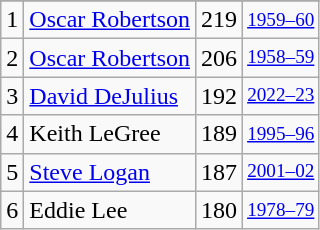<table class="wikitable">
<tr>
</tr>
<tr>
<td>1</td>
<td><a href='#'>Oscar Robertson</a></td>
<td>219</td>
<td style="font-size:80%;"><a href='#'>1959–60</a></td>
</tr>
<tr>
<td>2</td>
<td><a href='#'>Oscar Robertson</a></td>
<td>206</td>
<td style="font-size:80%;"><a href='#'>1958–59</a></td>
</tr>
<tr>
<td>3</td>
<td><a href='#'>David DeJulius</a></td>
<td>192</td>
<td style="font-size:80%;"><a href='#'>2022–23</a></td>
</tr>
<tr>
<td>4</td>
<td>Keith LeGree</td>
<td>189</td>
<td style="font-size:80%;"><a href='#'>1995–96</a></td>
</tr>
<tr>
<td>5</td>
<td><a href='#'>Steve Logan</a></td>
<td>187</td>
<td style="font-size:80%;"><a href='#'>2001–02</a></td>
</tr>
<tr>
<td>6</td>
<td>Eddie Lee</td>
<td>180</td>
<td style="font-size:80%;"><a href='#'>1978–79</a></td>
</tr>
</table>
